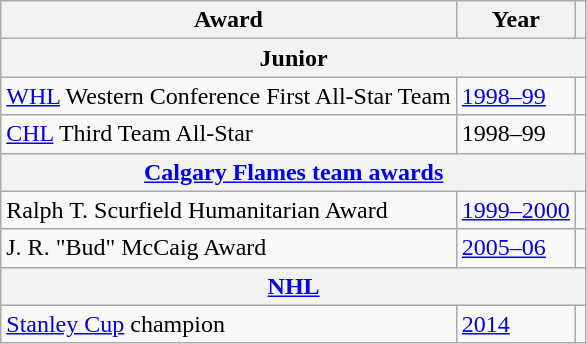<table class="wikitable">
<tr>
<th>Award</th>
<th>Year</th>
<th></th>
</tr>
<tr>
<th colspan="3">Junior</th>
</tr>
<tr>
<td><a href='#'>WHL</a> Western Conference First All-Star Team</td>
<td><a href='#'>1998–99</a></td>
<td></td>
</tr>
<tr>
<td><a href='#'>CHL</a> Third Team All-Star</td>
<td>1998–99</td>
<td></td>
</tr>
<tr>
<th colspan="3"><a href='#'>Calgary Flames team awards</a></th>
</tr>
<tr>
<td>Ralph T. Scurfield Humanitarian Award</td>
<td><a href='#'>1999–2000</a></td>
<td></td>
</tr>
<tr>
<td>J. R. "Bud" McCaig Award</td>
<td><a href='#'>2005–06</a></td>
<td></td>
</tr>
<tr>
<th colspan="3"><a href='#'>NHL</a></th>
</tr>
<tr>
<td><a href='#'>Stanley Cup</a> champion</td>
<td><a href='#'>2014</a></td>
<td></td>
</tr>
</table>
